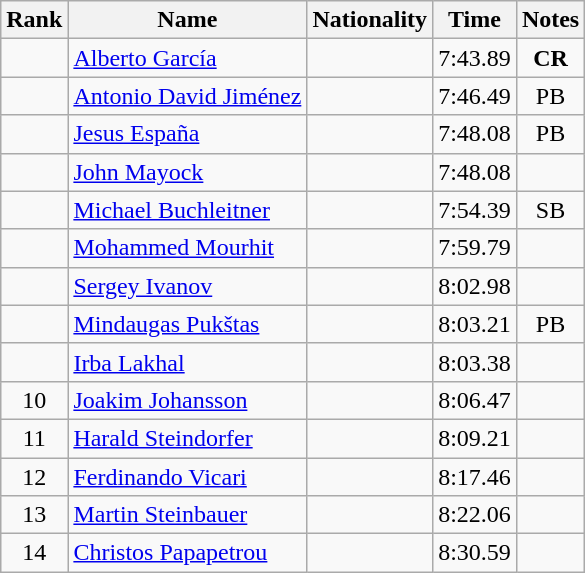<table class="wikitable sortable" style="text-align:center">
<tr>
<th>Rank</th>
<th>Name</th>
<th>Nationality</th>
<th>Time</th>
<th>Notes</th>
</tr>
<tr>
<td></td>
<td align="left"><a href='#'>Alberto García</a></td>
<td align=left></td>
<td>7:43.89</td>
<td><strong>CR</strong></td>
</tr>
<tr>
<td></td>
<td align="left"><a href='#'>Antonio David Jiménez</a></td>
<td align=left></td>
<td>7:46.49</td>
<td>PB</td>
</tr>
<tr>
<td></td>
<td align="left"><a href='#'>Jesus España</a></td>
<td align=left></td>
<td>7:48.08</td>
<td>PB</td>
</tr>
<tr>
<td></td>
<td align="left"><a href='#'>John Mayock</a></td>
<td align=left></td>
<td>7:48.08</td>
<td></td>
</tr>
<tr>
<td></td>
<td align="left"><a href='#'>Michael Buchleitner</a></td>
<td align=left></td>
<td>7:54.39</td>
<td>SB</td>
</tr>
<tr>
<td></td>
<td align="left"><a href='#'>Mohammed Mourhit</a></td>
<td align=left></td>
<td>7:59.79</td>
<td></td>
</tr>
<tr>
<td></td>
<td align="left"><a href='#'>Sergey Ivanov</a></td>
<td align=left></td>
<td>8:02.98</td>
<td></td>
</tr>
<tr>
<td></td>
<td align="left"><a href='#'>Mindaugas Pukštas</a></td>
<td align=left></td>
<td>8:03.21</td>
<td>PB</td>
</tr>
<tr>
<td></td>
<td align="left"><a href='#'>Irba Lakhal</a></td>
<td align=left></td>
<td>8:03.38</td>
<td></td>
</tr>
<tr>
<td>10</td>
<td align="left"><a href='#'>Joakim Johansson</a></td>
<td align=left></td>
<td>8:06.47</td>
<td></td>
</tr>
<tr>
<td>11</td>
<td align="left"><a href='#'>Harald Steindorfer</a></td>
<td align=left></td>
<td>8:09.21</td>
<td></td>
</tr>
<tr>
<td>12</td>
<td align="left"><a href='#'>Ferdinando Vicari</a></td>
<td align=left></td>
<td>8:17.46</td>
<td></td>
</tr>
<tr>
<td>13</td>
<td align="left"><a href='#'>Martin Steinbauer</a></td>
<td align=left></td>
<td>8:22.06</td>
<td></td>
</tr>
<tr>
<td>14</td>
<td align="left"><a href='#'>Christos Papapetrou</a></td>
<td align=left></td>
<td>8:30.59</td>
<td></td>
</tr>
</table>
